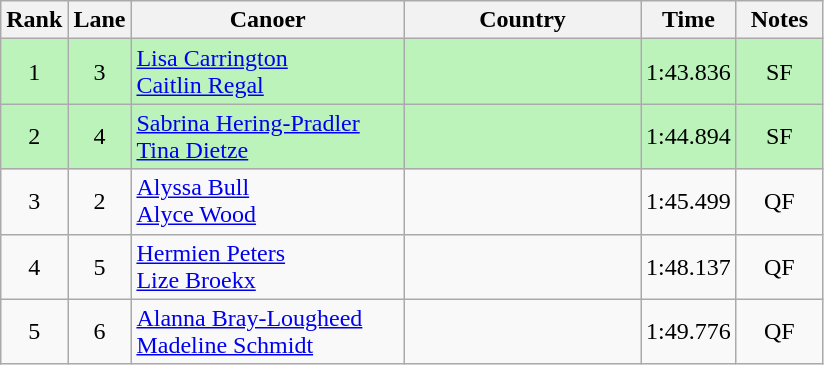<table class="wikitable" style="text-align:center;">
<tr>
<th width=30>Rank</th>
<th width=30>Lane</th>
<th width=175>Canoer</th>
<th width=150>Country</th>
<th width=30>Time</th>
<th width=50>Notes</th>
</tr>
<tr bgcolor=bbf3bb>
<td>1</td>
<td>3</td>
<td align=left><a href='#'>Lisa Carrington</a><br><a href='#'>Caitlin Regal</a></td>
<td align=left></td>
<td>1:43.836</td>
<td>SF</td>
</tr>
<tr bgcolor=bbf3bb>
<td>2</td>
<td>4</td>
<td align=left><a href='#'>Sabrina Hering-Pradler</a><br><a href='#'>Tina Dietze</a></td>
<td align=left></td>
<td>1:44.894</td>
<td>SF</td>
</tr>
<tr>
<td>3</td>
<td>2</td>
<td align=left><a href='#'>Alyssa Bull</a><br><a href='#'>Alyce Wood</a></td>
<td align=left></td>
<td>1:45.499</td>
<td>QF</td>
</tr>
<tr>
<td>4</td>
<td>5</td>
<td align=left><a href='#'>Hermien Peters</a><br><a href='#'>Lize Broekx</a></td>
<td align=left></td>
<td>1:48.137</td>
<td>QF</td>
</tr>
<tr>
<td>5</td>
<td>6</td>
<td align=left><a href='#'>Alanna Bray-Lougheed</a><br><a href='#'>Madeline Schmidt</a></td>
<td align=left></td>
<td>1:49.776</td>
<td>QF</td>
</tr>
</table>
